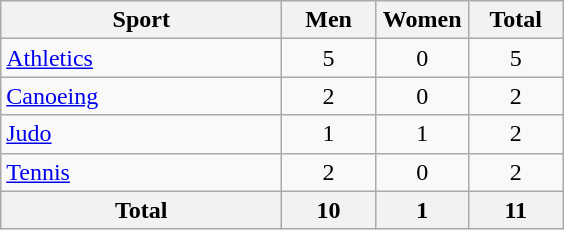<table class="wikitable sortable" style="text-align:center;">
<tr>
<th width=180>Sport</th>
<th width=55>Men</th>
<th width=55>Women</th>
<th width=55>Total</th>
</tr>
<tr>
<td align=left><a href='#'>Athletics</a></td>
<td>5</td>
<td>0</td>
<td>5</td>
</tr>
<tr>
<td align=left><a href='#'>Canoeing</a></td>
<td>2</td>
<td>0</td>
<td>2</td>
</tr>
<tr>
<td align=left><a href='#'>Judo</a></td>
<td>1</td>
<td>1</td>
<td>2</td>
</tr>
<tr>
<td align=left><a href='#'>Tennis</a></td>
<td>2</td>
<td>0</td>
<td>2</td>
</tr>
<tr>
<th>Total</th>
<th>10</th>
<th>1</th>
<th>11</th>
</tr>
</table>
